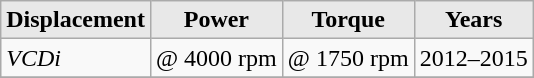<table class="wikitable">
<tr>
<th style = "background:#e8e8e8;">Displacement</th>
<th style = "background:#e8e8e8;">Power</th>
<th style = "background:#e8e8e8;">Torque</th>
<th style = "background:#e8e8e8;">Years</th>
</tr>
<tr>
<td> <em>VCDi</em></td>
<td> @ 4000 rpm</td>
<td> @ 1750 rpm</td>
<td>2012–2015</td>
</tr>
<tr>
</tr>
</table>
